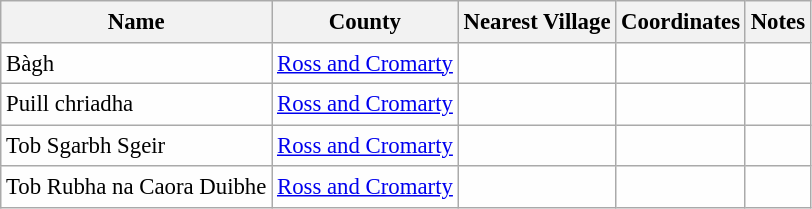<table class="wikitable sortable" style="table-layout:fixed;background-color:#FEFEFE;font-size:95%;padding:0.30em;line-height:1.35em;">
<tr>
<th scope="col">Name</th>
<th scope="col">County</th>
<th scope="col">Nearest Village</th>
<th scope="col" data-sort-type="number">Coordinates</th>
<th scope="col">Notes</th>
</tr>
<tr>
<td>Bàgh</td>
<td><a href='#'>Ross and Cromarty</a></td>
<td></td>
<td></td>
<td></td>
</tr>
<tr>
<td>Puill chriadha</td>
<td><a href='#'>Ross and Cromarty</a></td>
<td></td>
<td></td>
<td></td>
</tr>
<tr>
<td>Tob Sgarbh Sgeir</td>
<td><a href='#'>Ross and Cromarty</a></td>
<td></td>
<td></td>
<td></td>
</tr>
<tr>
<td>Tob Rubha na Caora Duibhe</td>
<td><a href='#'>Ross and Cromarty</a></td>
<td></td>
<td></td>
<td></td>
</tr>
</table>
